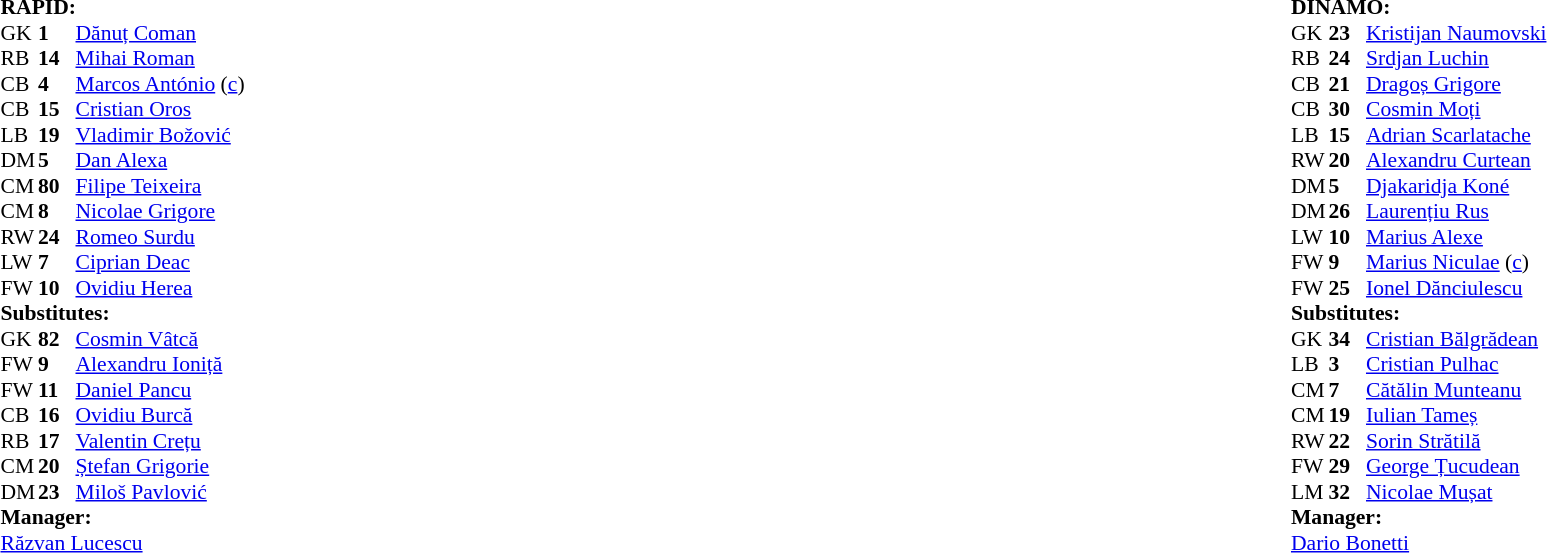<table width="100%">
<tr>
<td valign="top" width="50%"><br><table style="font-size: 90%" cellspacing="0" cellpadding="0">
<tr>
<td colspan="4"><strong>RAPID:</strong></td>
</tr>
<tr>
<th width=25></th>
<th width=25></th>
</tr>
<tr>
<td>GK</td>
<td><strong>1</strong></td>
<td> <a href='#'>Dănuț Coman</a></td>
</tr>
<tr>
<td>RB</td>
<td><strong>14</strong></td>
<td> <a href='#'>Mihai Roman</a></td>
</tr>
<tr>
<td>CB</td>
<td><strong>4</strong></td>
<td> <a href='#'>Marcos António</a> (<a href='#'>c</a>)</td>
</tr>
<tr>
<td>CB</td>
<td><strong>15</strong></td>
<td> <a href='#'>Cristian Oros</a></td>
<td></td>
</tr>
<tr>
<td>LB</td>
<td><strong>19</strong></td>
<td> <a href='#'>Vladimir Božović</a></td>
</tr>
<tr>
<td>DM</td>
<td><strong>5</strong></td>
<td> <a href='#'>Dan Alexa</a></td>
<td></td>
<td></td>
</tr>
<tr>
<td>CM</td>
<td><strong>80</strong></td>
<td> <a href='#'>Filipe Teixeira</a></td>
</tr>
<tr>
<td>CM</td>
<td><strong>8</strong></td>
<td> <a href='#'>Nicolae Grigore</a></td>
</tr>
<tr>
<td>RW</td>
<td><strong>24</strong></td>
<td> <a href='#'>Romeo Surdu</a></td>
<td></td>
<td></td>
</tr>
<tr>
<td>LW</td>
<td><strong>7</strong></td>
<td> <a href='#'>Ciprian Deac</a></td>
</tr>
<tr>
<td>FW</td>
<td><strong>10</strong></td>
<td> <a href='#'>Ovidiu Herea</a></td>
<td></td>
<td></td>
</tr>
<tr>
<td colspan=3><strong>Substitutes:</strong></td>
</tr>
<tr>
<td>GK</td>
<td><strong>82</strong></td>
<td> <a href='#'>Cosmin Vâtcă</a></td>
</tr>
<tr>
<td>FW</td>
<td><strong>9</strong></td>
<td> <a href='#'>Alexandru Ioniță</a></td>
<td></td>
<td></td>
</tr>
<tr>
<td>FW</td>
<td><strong>11</strong></td>
<td> <a href='#'>Daniel Pancu</a></td>
<td></td>
<td></td>
</tr>
<tr>
<td>CB</td>
<td><strong>16</strong></td>
<td> <a href='#'>Ovidiu Burcă</a></td>
</tr>
<tr>
<td>RB</td>
<td><strong>17</strong></td>
<td> <a href='#'>Valentin Crețu</a></td>
</tr>
<tr>
<td>CM</td>
<td><strong>20</strong></td>
<td> <a href='#'>Ștefan Grigorie</a></td>
<td></td>
<td></td>
</tr>
<tr>
<td>DM</td>
<td><strong>23</strong></td>
<td> <a href='#'>Miloš Pavlović</a></td>
</tr>
<tr>
<td colspan=3><strong>Manager:</strong></td>
</tr>
<tr>
<td colspan=4> <a href='#'>Răzvan Lucescu</a></td>
</tr>
</table>
</td>
<td valign="top"></td>
<td style="vertical-align:top; width:50%;"><br><table style="font-size: 90%" cellspacing="0" cellpadding="0" align=center>
<tr>
<td colspan="4"><strong>DINAMO:</strong></td>
</tr>
<tr>
<th width=25></th>
<th width=25></th>
</tr>
<tr>
<td>GK</td>
<td><strong>23</strong></td>
<td> <a href='#'>Kristijan Naumovski</a></td>
<td></td>
</tr>
<tr>
<td>RB</td>
<td><strong>24</strong></td>
<td> <a href='#'>Srdjan Luchin</a></td>
</tr>
<tr>
<td>CB</td>
<td><strong>21</strong></td>
<td> <a href='#'>Dragoș Grigore</a></td>
</tr>
<tr>
<td>CB</td>
<td><strong>30</strong></td>
<td> <a href='#'>Cosmin Moți</a></td>
</tr>
<tr>
<td>LB</td>
<td><strong>15</strong></td>
<td> <a href='#'>Adrian Scarlatache</a></td>
</tr>
<tr>
<td>RW</td>
<td><strong>20</strong></td>
<td> <a href='#'>Alexandru Curtean</a></td>
</tr>
<tr>
<td>DM</td>
<td><strong>5</strong></td>
<td> <a href='#'>Djakaridja Koné</a></td>
</tr>
<tr>
<td>DM</td>
<td><strong>26</strong></td>
<td> <a href='#'>Laurențiu Rus</a></td>
</tr>
<tr>
<td>LW</td>
<td><strong>10</strong></td>
<td> <a href='#'>Marius Alexe</a></td>
<td></td>
<td></td>
</tr>
<tr>
<td>FW</td>
<td><strong>9</strong></td>
<td> <a href='#'>Marius Niculae</a> (<a href='#'>c</a>)</td>
<td></td>
<td></td>
</tr>
<tr>
<td>FW</td>
<td><strong>25</strong></td>
<td> <a href='#'>Ionel Dănciulescu</a></td>
<td></td>
<td></td>
</tr>
<tr>
<td colspan=3><strong>Substitutes:</strong></td>
</tr>
<tr>
<td>GK</td>
<td><strong>34</strong></td>
<td> <a href='#'>Cristian Bălgrădean</a></td>
</tr>
<tr>
<td>LB</td>
<td><strong>3</strong></td>
<td> <a href='#'>Cristian Pulhac</a></td>
<td></td>
<td></td>
</tr>
<tr>
<td>CM</td>
<td><strong>7</strong></td>
<td> <a href='#'>Cătălin Munteanu</a></td>
<td></td>
<td></td>
</tr>
<tr>
<td>CM</td>
<td><strong>19</strong></td>
<td> <a href='#'>Iulian Tameș</a></td>
</tr>
<tr>
<td>RW</td>
<td><strong>22</strong></td>
<td> <a href='#'>Sorin Strătilă</a></td>
</tr>
<tr>
<td>FW</td>
<td><strong>29</strong></td>
<td> <a href='#'>George Țucudean</a></td>
<td></td>
<td></td>
</tr>
<tr>
<td>LM</td>
<td><strong>32</strong></td>
<td> <a href='#'>Nicolae Mușat</a></td>
</tr>
<tr>
<td colspan=3><strong>Manager:</strong></td>
</tr>
<tr>
<td colspan=4> <a href='#'>Dario Bonetti</a></td>
</tr>
</table>
</td>
</tr>
<tr>
</tr>
</table>
